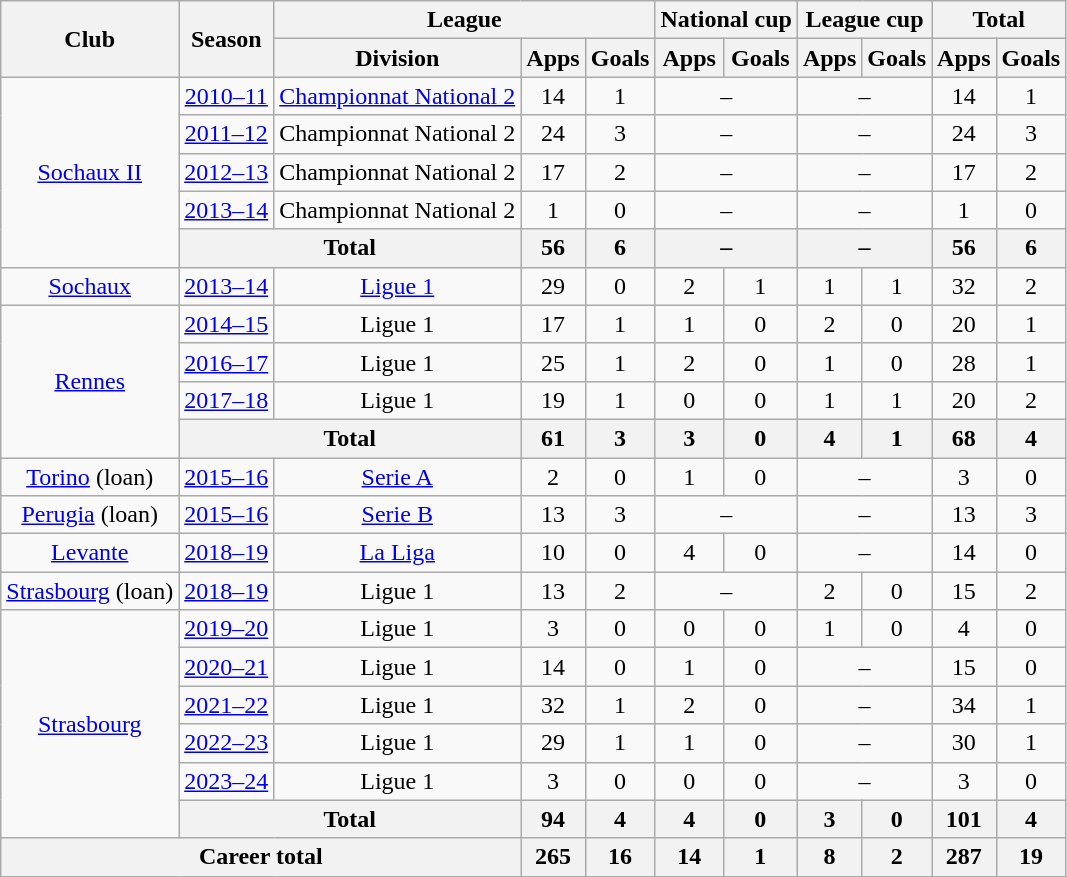<table class="wikitable" style="text-align:center">
<tr>
<th rowspan=2>Club</th>
<th rowspan=2>Season</th>
<th colspan=3>League</th>
<th colspan=2>National cup</th>
<th colspan=2>League cup</th>
<th colspan=2>Total</th>
</tr>
<tr>
<th>Division</th>
<th>Apps</th>
<th>Goals</th>
<th>Apps</th>
<th>Goals</th>
<th>Apps</th>
<th>Goals</th>
<th>Apps</th>
<th>Goals</th>
</tr>
<tr>
<td rowspan=5><a href='#'>Sochaux II</a></td>
<td><a href='#'>2010–11</a></td>
<td><a href='#'>Championnat National 2</a></td>
<td>14</td>
<td>1</td>
<td colspan=2>–</td>
<td colspan=2>–</td>
<td>14</td>
<td>1</td>
</tr>
<tr>
<td><a href='#'>2011–12</a></td>
<td>Championnat National 2</td>
<td>24</td>
<td>3</td>
<td colspan=2>–</td>
<td colspan=2>–</td>
<td>24</td>
<td>3</td>
</tr>
<tr>
<td><a href='#'>2012–13</a></td>
<td>Championnat National 2</td>
<td>17</td>
<td>2</td>
<td colspan=2>–</td>
<td colspan=2>–</td>
<td>17</td>
<td>2</td>
</tr>
<tr>
<td><a href='#'>2013–14</a></td>
<td>Championnat National 2</td>
<td>1</td>
<td>0</td>
<td colspan=2>–</td>
<td colspan=2>–</td>
<td>1</td>
<td>0</td>
</tr>
<tr>
<th colspan=2>Total</th>
<th>56</th>
<th>6</th>
<th colspan=2>–</th>
<th colspan=2>–</th>
<th>56</th>
<th>6</th>
</tr>
<tr>
<td><a href='#'>Sochaux</a></td>
<td><a href='#'>2013–14</a></td>
<td><a href='#'>Ligue 1</a></td>
<td>29</td>
<td>0</td>
<td>2</td>
<td>1</td>
<td>1</td>
<td>1</td>
<td>32</td>
<td>2</td>
</tr>
<tr>
<td rowspan=4><a href='#'>Rennes</a></td>
<td><a href='#'>2014–15</a></td>
<td>Ligue 1</td>
<td>17</td>
<td>1</td>
<td>1</td>
<td>0</td>
<td>2</td>
<td>0</td>
<td>20</td>
<td>1</td>
</tr>
<tr>
<td><a href='#'>2016–17</a></td>
<td>Ligue 1</td>
<td>25</td>
<td>1</td>
<td>2</td>
<td>0</td>
<td>1</td>
<td>0</td>
<td>28</td>
<td>1</td>
</tr>
<tr>
<td><a href='#'>2017–18</a></td>
<td>Ligue 1</td>
<td>19</td>
<td>1</td>
<td>0</td>
<td>0</td>
<td>1</td>
<td>1</td>
<td>20</td>
<td>2</td>
</tr>
<tr>
<th colspan=2>Total</th>
<th>61</th>
<th>3</th>
<th>3</th>
<th>0</th>
<th>4</th>
<th>1</th>
<th>68</th>
<th>4</th>
</tr>
<tr>
<td><a href='#'>Torino</a> (loan)</td>
<td><a href='#'>2015–16</a></td>
<td><a href='#'>Serie A</a></td>
<td>2</td>
<td>0</td>
<td>1</td>
<td>0</td>
<td colspan=2>–</td>
<td>3</td>
<td>0</td>
</tr>
<tr>
<td><a href='#'>Perugia</a> (loan)</td>
<td><a href='#'>2015–16</a></td>
<td><a href='#'>Serie B</a></td>
<td>13</td>
<td>3</td>
<td colspan=2>–</td>
<td colspan=2>–</td>
<td>13</td>
<td>3</td>
</tr>
<tr>
<td><a href='#'>Levante</a></td>
<td><a href='#'>2018–19</a></td>
<td><a href='#'>La Liga</a></td>
<td>10</td>
<td>0</td>
<td>4</td>
<td>0</td>
<td colspan=2>–</td>
<td>14</td>
<td>0</td>
</tr>
<tr>
<td><a href='#'>Strasbourg</a> (loan)</td>
<td><a href='#'>2018–19</a></td>
<td>Ligue 1</td>
<td>13</td>
<td>2</td>
<td colspan=2>–</td>
<td>2</td>
<td>0</td>
<td>15</td>
<td>2</td>
</tr>
<tr>
<td rowspan=6><a href='#'>Strasbourg</a></td>
<td><a href='#'>2019–20</a></td>
<td>Ligue 1</td>
<td>3</td>
<td>0</td>
<td>0</td>
<td>0</td>
<td>1</td>
<td>0</td>
<td>4</td>
<td>0</td>
</tr>
<tr>
<td><a href='#'>2020–21</a></td>
<td>Ligue 1</td>
<td>14</td>
<td>0</td>
<td>1</td>
<td>0</td>
<td colspan=2>–</td>
<td>15</td>
<td>0</td>
</tr>
<tr>
<td><a href='#'>2021–22</a></td>
<td>Ligue 1</td>
<td>32</td>
<td>1</td>
<td>2</td>
<td>0</td>
<td colspan=2>–</td>
<td>34</td>
<td>1</td>
</tr>
<tr>
<td><a href='#'>2022–23</a></td>
<td>Ligue 1</td>
<td>29</td>
<td>1</td>
<td>1</td>
<td>0</td>
<td colspan=2>–</td>
<td>30</td>
<td>1</td>
</tr>
<tr>
<td><a href='#'>2023–24</a></td>
<td>Ligue 1</td>
<td>3</td>
<td>0</td>
<td>0</td>
<td>0</td>
<td colspan=2>–</td>
<td>3</td>
<td>0</td>
</tr>
<tr>
<th colspan=2>Total</th>
<th>94</th>
<th>4</th>
<th>4</th>
<th>0</th>
<th>3</th>
<th>0</th>
<th>101</th>
<th>4</th>
</tr>
<tr>
<th colspan=3>Career total</th>
<th>265</th>
<th>16</th>
<th>14</th>
<th>1</th>
<th>8</th>
<th>2</th>
<th>287</th>
<th>19</th>
</tr>
</table>
